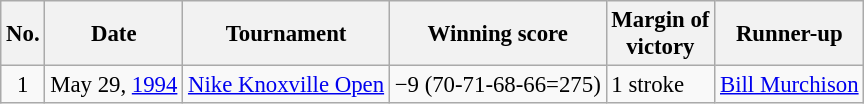<table class="wikitable" style="font-size:95%;">
<tr>
<th>No.</th>
<th>Date</th>
<th>Tournament</th>
<th>Winning score</th>
<th>Margin of<br>victory</th>
<th>Runner-up</th>
</tr>
<tr>
<td align=center>1</td>
<td align=right>May 29, <a href='#'>1994</a></td>
<td><a href='#'>Nike Knoxville Open</a></td>
<td>−9 (70-71-68-66=275)</td>
<td>1 stroke</td>
<td> <a href='#'>Bill Murchison</a></td>
</tr>
</table>
